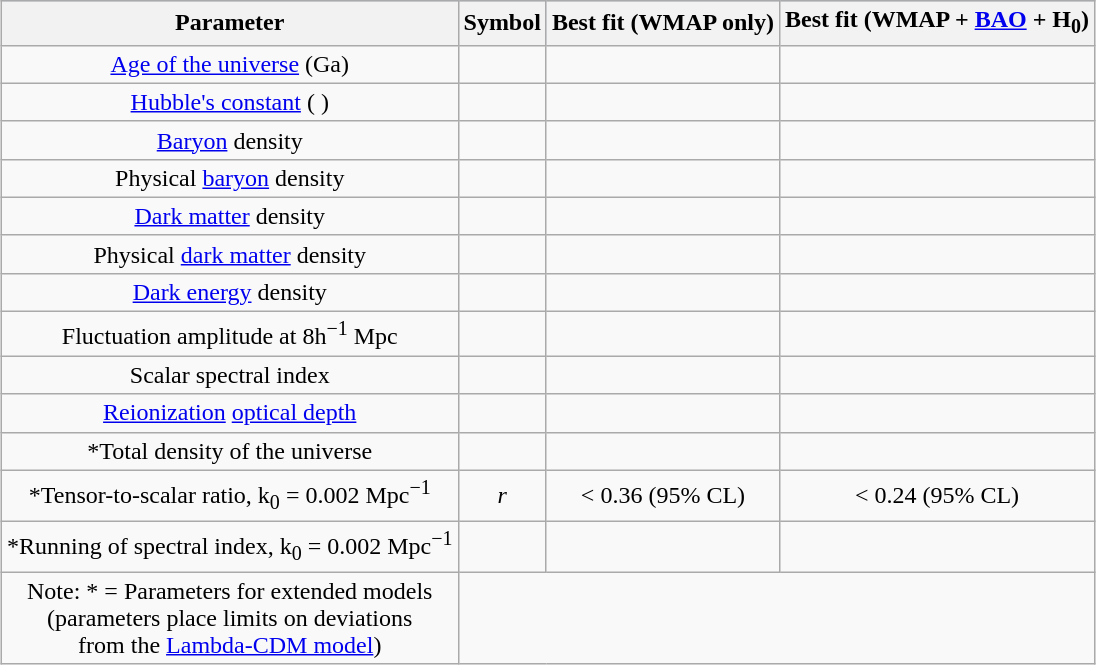<table class="wikitable" style="margin:1em auto; text-align:center;">
<tr style="background:#b0c4de; text-align:center;">
<th>Parameter</th>
<th>Symbol</th>
<th>Best fit (WMAP only)</th>
<th>Best fit (WMAP + <a href='#'>BAO</a> + H<sub>0</sub>)</th>
</tr>
<tr>
<td><a href='#'>Age of the universe</a> (Ga)</td>
<td></td>
<td></td>
<td></td>
</tr>
<tr>
<td><a href='#'>Hubble's constant</a> (  )</td>
<td></td>
<td></td>
<td></td>
</tr>
<tr>
<td><a href='#'>Baryon</a> density</td>
<td></td>
<td></td>
<td></td>
</tr>
<tr>
<td>Physical <a href='#'>baryon</a> density</td>
<td></td>
<td></td>
<td></td>
</tr>
<tr>
<td><a href='#'>Dark matter</a> density</td>
<td></td>
<td></td>
<td></td>
</tr>
<tr>
<td>Physical <a href='#'>dark matter</a> density</td>
<td></td>
<td></td>
<td></td>
</tr>
<tr>
<td><a href='#'>Dark energy</a> density</td>
<td></td>
<td></td>
<td></td>
</tr>
<tr>
<td>Fluctuation amplitude at 8h<sup>−1</sup> Mpc</td>
<td></td>
<td></td>
<td></td>
</tr>
<tr>
<td>Scalar spectral index</td>
<td></td>
<td></td>
<td></td>
</tr>
<tr>
<td><a href='#'>Reionization</a> <a href='#'>optical depth</a></td>
<td></td>
<td></td>
<td></td>
</tr>
<tr>
<td>*Total density of the universe</td>
<td></td>
<td></td>
<td></td>
</tr>
<tr>
<td>*Tensor-to-scalar ratio, k<sub>0</sub> = 0.002 Mpc<sup>−1</sup></td>
<td><em>r</em></td>
<td>< 0.36 (95% CL)</td>
<td>< 0.24 (95% CL)</td>
</tr>
<tr>
<td>*Running of spectral index, k<sub>0</sub> = 0.002 Mpc<sup>−1</sup></td>
<td></td>
<td></td>
<td></td>
</tr>
<tr>
<td>Note: * = Parameters for extended models<br>(parameters place limits on deviations<br>from the <a href='#'>Lambda-CDM model</a>)</td>
</tr>
</table>
